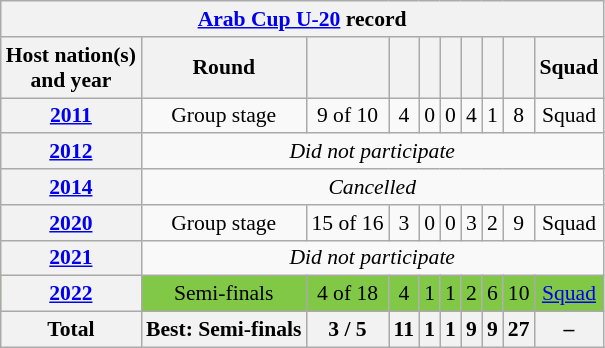<table class="wikitable" style="font-size:90%; text-align:center;">
<tr>
<th colspan=10><a href='#'>Arab Cup U-20</a> record</th>
</tr>
<tr>
<th scope="col">Host nation(s)<br>and year</th>
<th scope="col">Round</th>
<th scope="col"></th>
<th scope="col"></th>
<th scope="col"></th>
<th scope="col"></th>
<th scope="col"></th>
<th scope="col"></th>
<th scope="col"></th>
<th scope="col">Squad</th>
</tr>
<tr>
<th scope="row"> <a href='#'>2011</a></th>
<td>Group stage</td>
<td>9 of 10</td>
<td>4</td>
<td>0</td>
<td>0</td>
<td>4</td>
<td>1</td>
<td>8</td>
<td>Squad</td>
</tr>
<tr>
<th> <a href='#'>2012</a></th>
<td colspan="9"><em>Did not participate</em></td>
</tr>
<tr>
<th> <a href='#'>2014</a></th>
<td colspan="9"><em>Cancelled</em></td>
</tr>
<tr>
<th> <a href='#'>2020</a></th>
<td>Group stage</td>
<td>15 of 16</td>
<td>3</td>
<td>0</td>
<td>0</td>
<td>3</td>
<td>2</td>
<td>9</td>
<td>Squad</td>
</tr>
<tr>
<th> <a href='#'>2021</a></th>
<td colspan="9"><em>Did not participate</em></td>
</tr>
<tr style="background:#81c846;">
<th> <a href='#'>2022</a></th>
<td>Semi-finals</td>
<td>4 of 18</td>
<td>4</td>
<td>1</td>
<td>1</td>
<td>2</td>
<td>6</td>
<td>10</td>
<td><a href='#'>Squad</a></td>
</tr>
<tr>
<th>Total</th>
<th>Best: Semi-finals</th>
<th>3 / 5</th>
<th>11</th>
<th>1</th>
<th>1</th>
<th>9</th>
<th>9</th>
<th>27</th>
<th>–</th>
</tr>
</table>
